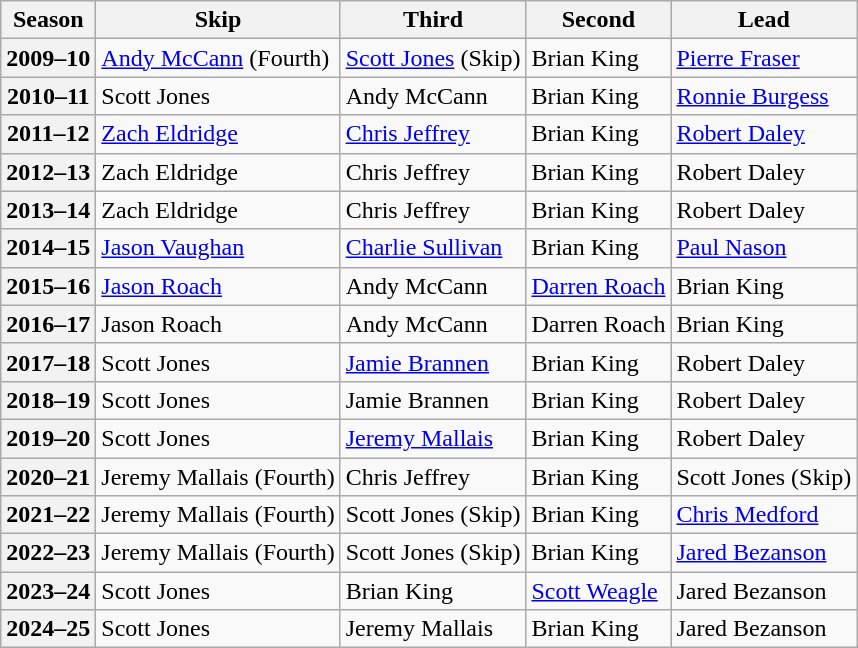<table class="wikitable">
<tr>
<th scope="col">Season</th>
<th scope="col">Skip</th>
<th scope="col">Third</th>
<th scope="col">Second</th>
<th scope="col">Lead</th>
</tr>
<tr>
<th scope="row">2009–10</th>
<td><a href='#'>Andy McCann</a> (Fourth)</td>
<td><a href='#'>Scott Jones</a> (Skip)</td>
<td>Brian King</td>
<td><a href='#'>Pierre Fraser</a></td>
</tr>
<tr>
<th scope="row">2010–11</th>
<td>Scott Jones</td>
<td>Andy McCann</td>
<td>Brian King</td>
<td><a href='#'>Ronnie Burgess</a></td>
</tr>
<tr>
<th scope="row">2011–12</th>
<td><a href='#'>Zach Eldridge</a></td>
<td><a href='#'>Chris Jeffrey</a></td>
<td>Brian King</td>
<td><a href='#'>Robert Daley</a></td>
</tr>
<tr>
<th scope="row">2012–13</th>
<td>Zach Eldridge</td>
<td>Chris Jeffrey</td>
<td>Brian King</td>
<td>Robert Daley</td>
</tr>
<tr>
<th scope="row">2013–14</th>
<td>Zach Eldridge</td>
<td>Chris Jeffrey</td>
<td>Brian King</td>
<td>Robert Daley</td>
</tr>
<tr>
<th scope="row">2014–15</th>
<td><a href='#'>Jason Vaughan</a></td>
<td><a href='#'>Charlie Sullivan</a></td>
<td>Brian King</td>
<td><a href='#'>Paul Nason</a></td>
</tr>
<tr>
<th scope="row">2015–16</th>
<td><a href='#'>Jason Roach</a></td>
<td>Andy McCann</td>
<td><a href='#'>Darren Roach</a></td>
<td>Brian King</td>
</tr>
<tr>
<th scope="row">2016–17</th>
<td>Jason Roach</td>
<td>Andy McCann</td>
<td>Darren Roach</td>
<td>Brian King</td>
</tr>
<tr>
<th scope="row">2017–18</th>
<td>Scott Jones</td>
<td><a href='#'>Jamie Brannen</a></td>
<td>Brian King</td>
<td>Robert Daley</td>
</tr>
<tr>
<th scope="row">2018–19</th>
<td>Scott Jones</td>
<td>Jamie Brannen</td>
<td>Brian King</td>
<td>Robert Daley</td>
</tr>
<tr>
<th scope="row">2019–20</th>
<td>Scott Jones</td>
<td><a href='#'>Jeremy Mallais</a></td>
<td>Brian King</td>
<td>Robert Daley</td>
</tr>
<tr>
<th scope="row">2020–21</th>
<td>Jeremy Mallais (Fourth)</td>
<td>Chris Jeffrey</td>
<td>Brian King</td>
<td>Scott Jones (Skip)</td>
</tr>
<tr>
<th scope="row">2021–22</th>
<td>Jeremy Mallais (Fourth)</td>
<td>Scott Jones (Skip)</td>
<td>Brian King</td>
<td><a href='#'>Chris Medford</a></td>
</tr>
<tr>
<th scope="row">2022–23</th>
<td>Jeremy Mallais (Fourth)</td>
<td>Scott Jones (Skip)</td>
<td>Brian King</td>
<td><a href='#'>Jared Bezanson</a></td>
</tr>
<tr>
<th scope="row">2023–24</th>
<td>Scott Jones</td>
<td>Brian King</td>
<td><a href='#'>Scott Weagle</a></td>
<td>Jared Bezanson</td>
</tr>
<tr>
<th scope="row">2024–25</th>
<td>Scott Jones</td>
<td>Jeremy Mallais</td>
<td>Brian King</td>
<td>Jared Bezanson</td>
</tr>
</table>
